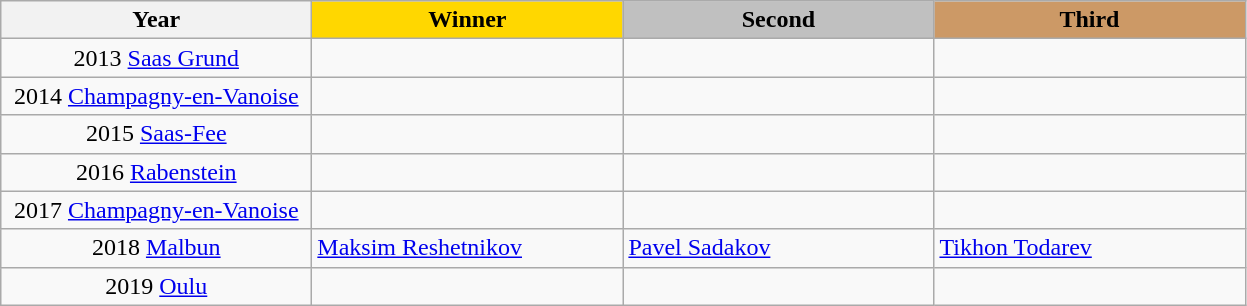<table class="wikitable">
<tr>
<th width = "200">Year</th>
<th width = "200" style="background: gold;">Winner</th>
<th width = "200" style="background: silver;">Second</th>
<th width = "200" style="background: #cc9966;">Third</th>
</tr>
<tr>
<td align="center">2013 <a href='#'>Saas Grund</a></td>
<td></td>
<td></td>
<td></td>
</tr>
<tr>
<td align="center">2014 <a href='#'>Champagny-en-Vanoise</a></td>
<td></td>
<td></td>
<td></td>
</tr>
<tr>
<td align="center">2015 <a href='#'>Saas-Fee</a></td>
<td></td>
<td></td>
<td></td>
</tr>
<tr>
<td align="center">2016 <a href='#'>Rabenstein</a></td>
<td></td>
<td></td>
<td></td>
</tr>
<tr>
<td align="center">2017 <a href='#'>Champagny-en-Vanoise</a></td>
<td></td>
<td></td>
<td></td>
</tr>
<tr>
<td align="center">2018 <a href='#'>Malbun</a></td>
<td> <a href='#'>Maksim Reshetnikov</a></td>
<td> <a href='#'>Pavel Sadakov</a></td>
<td> <a href='#'>Tikhon Todarev</a></td>
</tr>
<tr>
<td align="center">2019 <a href='#'>Oulu</a></td>
<td></td>
<td></td>
<td></td>
</tr>
</table>
